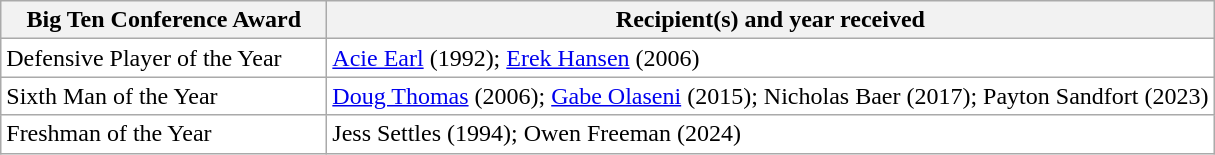<table class="wikitable">
<tr>
<th width="210">Big Ten Conference Award</th>
<th width=>Recipient(s) and year received</th>
</tr>
<tr style="text-align:left; background: #ffffff;">
<td>Defensive Player of the Year</td>
<td><a href='#'>Acie Earl</a> (1992); <a href='#'>Erek Hansen</a> (2006)</td>
</tr>
<tr style="text-align:left; background: #ffffff;">
<td>Sixth Man of the Year</td>
<td><a href='#'>Doug Thomas</a> (2006); <a href='#'>Gabe Olaseni</a> (2015); Nicholas Baer (2017); Payton Sandfort (2023)</td>
</tr>
<tr style="text-align:left; background: #ffffff;">
<td>Freshman of the Year</td>
<td>Jess Settles (1994); Owen Freeman (2024)</td>
</tr>
</table>
